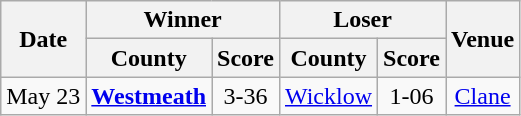<table class="wikitable">
<tr>
<th rowspan="2">Date</th>
<th colspan="2">Winner</th>
<th colspan="2">Loser</th>
<th rowspan="2">Venue</th>
</tr>
<tr>
<th>County</th>
<th>Score</th>
<th>County</th>
<th>Score</th>
</tr>
<tr align="center">
<td>May 23</td>
<td><strong><a href='#'>Westmeath</a></strong></td>
<td>3-36</td>
<td><a href='#'>Wicklow</a></td>
<td>1-06</td>
<td><a href='#'>Clane</a></td>
</tr>
</table>
